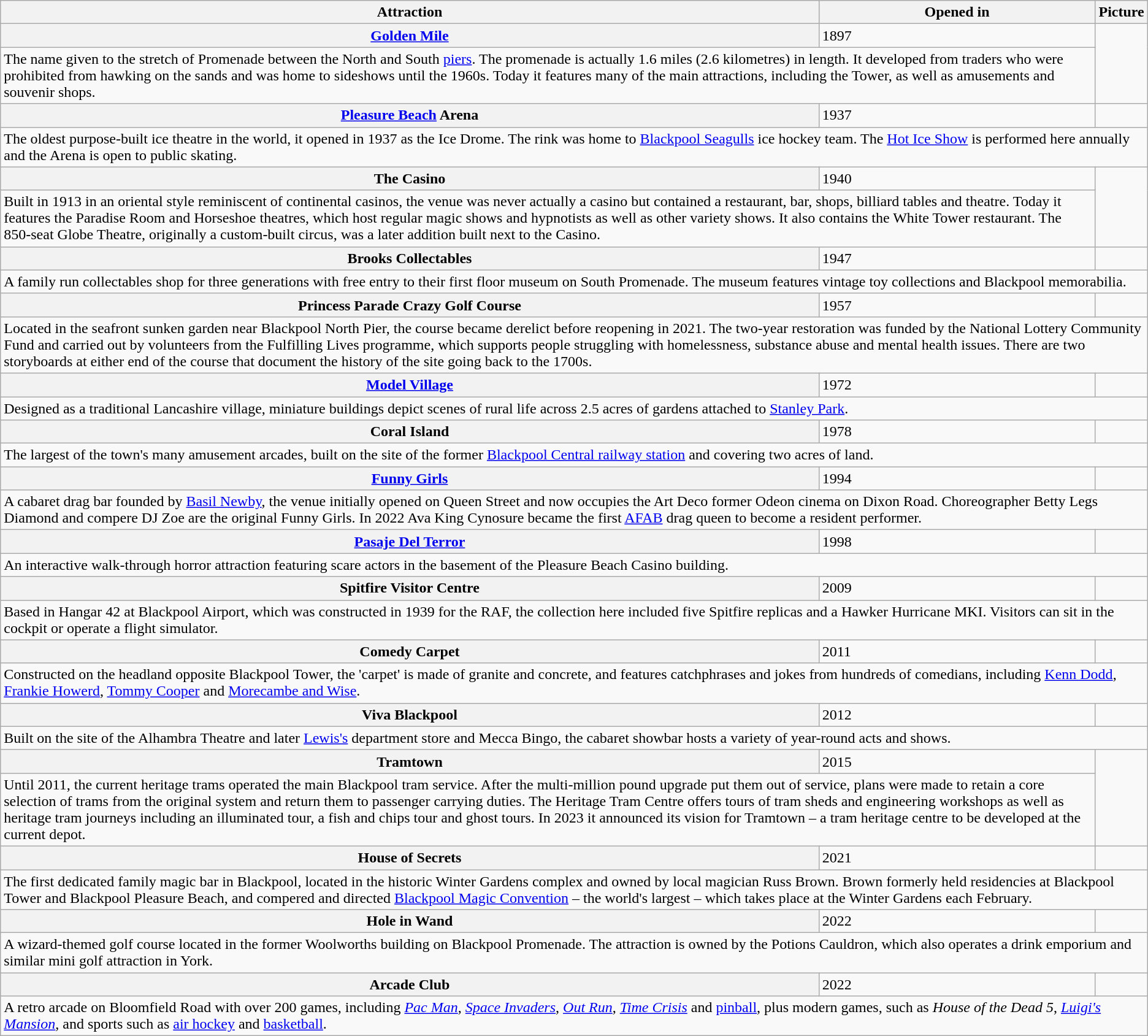<table class="wikitable">
<tr>
<th>Attraction</th>
<th>Opened in</th>
<th>Picture</th>
</tr>
<tr>
<th><a href='#'>Golden Mile</a></th>
<td>1897</td>
<td rowspan=2></td>
</tr>
<tr>
<td colspan=2>The name given to the stretch of Promenade between the North and South <a href='#'>piers</a>. The promenade is actually 1.6 miles (2.6 kilometres) in length. It developed from traders who were prohibited from hawking on the sands and was home to sideshows until the 1960s. Today it features many of the main attractions, including the Tower, as well as amusements and souvenir shops.</td>
</tr>
<tr>
<th><a href='#'>Pleasure Beach</a> Arena</th>
<td>1937</td>
<td></td>
</tr>
<tr>
<td colspan=3>The oldest purpose-built ice theatre in the world, it opened in 1937 as the Ice Drome. The rink was home to <a href='#'>Blackpool Seagulls</a> ice hockey team. The <a href='#'>Hot Ice Show</a> is performed here annually and the Arena is open to public skating.</td>
</tr>
<tr>
<th>The Casino</th>
<td>1940</td>
<td rowspan=2></td>
</tr>
<tr>
<td colspan=2>Built in 1913 in an oriental style reminiscent of continental casinos, the venue was never actually a casino but contained a restaurant, bar, shops, billiard tables and theatre. Today it features the Paradise Room and Horseshoe theatres, which host regular magic shows and hypnotists as well as other variety shows. It also contains the White Tower restaurant. The 850-seat Globe Theatre, originally a custom-built circus, was a later addition built next to the Casino.</td>
</tr>
<tr>
<th>Brooks Collectables</th>
<td>1947</td>
<td></td>
</tr>
<tr>
<td colspan=3>A family run collectables shop for three generations with free entry to their first floor museum on South Promenade. The museum features vintage toy collections and Blackpool memorabilia.</td>
</tr>
<tr>
<th>Princess Parade Crazy Golf Course</th>
<td>1957</td>
<td></td>
</tr>
<tr>
<td colspan=3>Located in the seafront sunken garden near Blackpool North Pier, the course became derelict before reopening in 2021. The two-year restoration was funded by the National Lottery Community Fund and carried out by volunteers from the Fulfilling Lives programme, which supports people struggling with homelessness, substance abuse and mental health issues. There are two storyboards at either end of the course that document the history of the site going back to the 1700s.</td>
</tr>
<tr>
<th><a href='#'>Model Village</a></th>
<td>1972</td>
<td></td>
</tr>
<tr>
<td colspan=3>Designed as a traditional Lancashire village, miniature buildings depict scenes of rural life across 2.5 acres of gardens attached to <a href='#'>Stanley Park</a>.</td>
</tr>
<tr>
<th>Coral Island</th>
<td>1978</td>
<td></td>
</tr>
<tr>
<td colspan=3>The largest of the town's many amusement arcades, built on the site of the former <a href='#'>Blackpool Central railway station</a> and covering two acres of land.</td>
</tr>
<tr>
<th><a href='#'>Funny Girls</a></th>
<td>1994</td>
<td></td>
</tr>
<tr>
<td colspan=3>A cabaret drag bar founded by <a href='#'>Basil Newby</a>, the venue initially opened on Queen Street and now occupies the Art Deco former Odeon cinema on Dixon Road. Choreographer Betty Legs Diamond and compere DJ Zoe are the original Funny Girls. In 2022 Ava King Cynosure became the first <a href='#'>AFAB</a> drag queen to become a resident performer.</td>
</tr>
<tr>
<th><a href='#'>Pasaje Del Terror</a></th>
<td>1998</td>
<td></td>
</tr>
<tr>
<td colspan=3>An interactive walk-through horror attraction featuring scare actors in the basement of the Pleasure Beach Casino building.</td>
</tr>
<tr>
<th>Spitfire Visitor Centre</th>
<td>2009</td>
<td></td>
</tr>
<tr>
<td colspan=3>Based in Hangar 42 at Blackpool Airport, which was constructed in 1939 for the RAF, the collection here included five Spitfire replicas and a Hawker Hurricane MKI. Visitors can sit in the cockpit or operate a flight simulator.</td>
</tr>
<tr>
<th>Comedy Carpet</th>
<td>2011</td>
<td></td>
</tr>
<tr>
<td colspan=3>Constructed on the headland opposite Blackpool Tower, the 'carpet' is made of granite and concrete, and features catchphrases and jokes from hundreds of comedians, including <a href='#'>Kenn Dodd</a>, <a href='#'>Frankie Howerd</a>, <a href='#'>Tommy Cooper</a> and <a href='#'>Morecambe and Wise</a>.</td>
</tr>
<tr>
<th>Viva Blackpool</th>
<td>2012</td>
<td></td>
</tr>
<tr>
<td colspan=3>Built on the site of the Alhambra Theatre and later <a href='#'>Lewis's</a> department store and Mecca Bingo, the cabaret showbar hosts a variety of year-round acts and shows.</td>
</tr>
<tr>
<th>Tramtown</th>
<td>2015</td>
<td rowspan=2></td>
</tr>
<tr>
<td colspan=2>Until 2011, the current heritage trams operated the main Blackpool tram service. After the multi-million pound upgrade put them out of service, plans were made to retain a core selection of trams from the original system and return them to passenger carrying duties. The Heritage Tram Centre offers tours of tram sheds and engineering workshops as well as heritage tram journeys including an illuminated  tour, a fish and chips  tour and ghost  tours. In 2023 it announced its vision for Tramtown – a tram heritage centre to be developed at the current depot.</td>
</tr>
<tr>
<th>House of Secrets</th>
<td>2021</td>
<td></td>
</tr>
<tr>
<td colspan=3>The first dedicated family magic bar in Blackpool, located in the historic Winter Gardens complex and owned by local magician Russ Brown. Brown formerly held residencies at Blackpool Tower and Blackpool Pleasure Beach, and compered and directed <a href='#'>Blackpool Magic Convention</a> – the world's largest – which takes place at the Winter Gardens each February.</td>
</tr>
<tr>
<th>Hole in Wand</th>
<td>2022</td>
</tr>
<tr>
<td colspan=3>A wizard-themed golf course located in the former Woolworths building on Blackpool Promenade. The attraction is owned by the Potions Cauldron, which also operates a drink emporium and similar mini golf attraction in York.</td>
</tr>
<tr>
<th>Arcade Club</th>
<td>2022</td>
<td></td>
</tr>
<tr>
<td colspan=3>A retro arcade on Bloomfield Road with over 200 games, including <a href='#'><em>Pac Man</em></a>, <em><a href='#'>Space Invaders</a></em>, <em><a href='#'>Out Run</a></em>, <em><a href='#'>Time Crisis</a></em> and <a href='#'>pinball</a>, plus modern games, such as <em>House of the Dead 5</em>, <em><a href='#'>Luigi's Mansion</a></em>, and sports such as <a href='#'>air hockey</a> and <a href='#'>basketball</a>.</td>
</tr>
</table>
